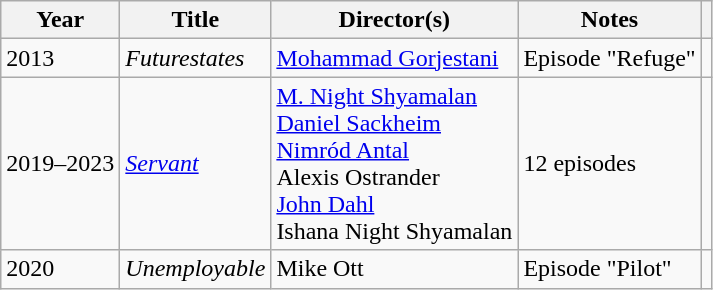<table class="wikitable">
<tr>
<th>Year</th>
<th>Title</th>
<th>Director(s)</th>
<th>Notes</th>
<th></th>
</tr>
<tr>
<td>2013</td>
<td><em>Futurestates</em></td>
<td><a href='#'>Mohammad Gorjestani</a></td>
<td>Episode "Refuge"</td>
<td></td>
</tr>
<tr>
<td>2019–2023</td>
<td><em><a href='#'>Servant</a></em></td>
<td><a href='#'>M. Night Shyamalan</a><br><a href='#'>Daniel Sackheim</a><br><a href='#'>Nimród Antal</a><br>Alexis Ostrander<br><a href='#'>John Dahl</a><br>Ishana Night Shyamalan</td>
<td>12 episodes</td>
<td style="text-align:center;"></td>
</tr>
<tr>
<td>2020</td>
<td><em>Unemployable</em></td>
<td>Mike Ott</td>
<td>Episode "Pilot"</td>
<td></td>
</tr>
</table>
